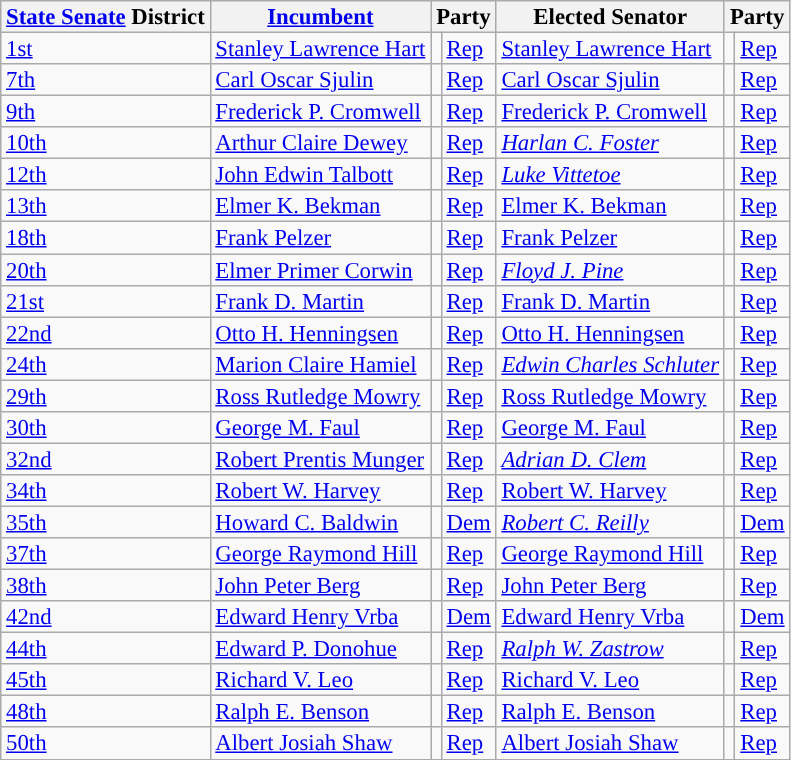<table class="sortable wikitable" style="font-size:95%;line-height:14px;">
<tr>
<th class="unsortable"><a href='#'>State Senate</a> District</th>
<th class="unsortable"><a href='#'>Incumbent</a></th>
<th colspan="2">Party</th>
<th class="unsortable">Elected Senator</th>
<th colspan="2">Party</th>
</tr>
<tr>
<td><a href='#'>1st</a></td>
<td><a href='#'>Stanley Lawrence Hart</a></td>
<td style="background:"></td>
<td><a href='#'>Rep</a></td>
<td><a href='#'>Stanley Lawrence Hart</a></td>
<td style="background:"></td>
<td><a href='#'>Rep</a></td>
</tr>
<tr>
<td><a href='#'>7th</a></td>
<td><a href='#'>Carl Oscar Sjulin</a></td>
<td style="background:"></td>
<td><a href='#'>Rep</a></td>
<td><a href='#'>Carl Oscar Sjulin</a></td>
<td style="background:"></td>
<td><a href='#'>Rep</a></td>
</tr>
<tr>
<td><a href='#'>9th</a></td>
<td><a href='#'>Frederick P. Cromwell</a></td>
<td style="background:"></td>
<td><a href='#'>Rep</a></td>
<td><a href='#'>Frederick P. Cromwell</a></td>
<td style="background:"></td>
<td><a href='#'>Rep</a></td>
</tr>
<tr>
<td><a href='#'>10th</a></td>
<td><a href='#'>Arthur Claire Dewey</a></td>
<td style="background:"></td>
<td><a href='#'>Rep</a></td>
<td><em><a href='#'>Harlan C. Foster</a></em></td>
<td style="background:"></td>
<td><a href='#'>Rep</a></td>
</tr>
<tr>
<td><a href='#'>12th</a></td>
<td><a href='#'>John Edwin Talbott</a></td>
<td style="background:"></td>
<td><a href='#'>Rep</a></td>
<td><em><a href='#'>Luke Vittetoe</a></em></td>
<td style="background:"></td>
<td><a href='#'>Rep</a></td>
</tr>
<tr>
<td><a href='#'>13th</a></td>
<td><a href='#'>Elmer K. Bekman</a></td>
<td style="background:"></td>
<td><a href='#'>Rep</a></td>
<td><a href='#'>Elmer K. Bekman</a></td>
<td style="background:"></td>
<td><a href='#'>Rep</a></td>
</tr>
<tr>
<td><a href='#'>18th</a></td>
<td><a href='#'>Frank Pelzer</a></td>
<td style="background:"></td>
<td><a href='#'>Rep</a></td>
<td><a href='#'>Frank Pelzer</a></td>
<td style="background:"></td>
<td><a href='#'>Rep</a></td>
</tr>
<tr>
<td><a href='#'>20th</a></td>
<td><a href='#'>Elmer Primer Corwin</a></td>
<td style="background:"></td>
<td><a href='#'>Rep</a></td>
<td><em><a href='#'>Floyd J. Pine</a></em></td>
<td style="background:"></td>
<td><a href='#'>Rep</a></td>
</tr>
<tr>
<td><a href='#'>21st</a></td>
<td><a href='#'>Frank D. Martin</a></td>
<td style="background:"></td>
<td><a href='#'>Rep</a></td>
<td><a href='#'>Frank D. Martin</a></td>
<td style="background:"></td>
<td><a href='#'>Rep</a></td>
</tr>
<tr>
<td><a href='#'>22nd</a></td>
<td><a href='#'>Otto H. Henningsen</a></td>
<td style="background:"></td>
<td><a href='#'>Rep</a></td>
<td><a href='#'>Otto H. Henningsen</a></td>
<td style="background:"></td>
<td><a href='#'>Rep</a></td>
</tr>
<tr>
<td><a href='#'>24th</a></td>
<td><a href='#'>Marion Claire Hamiel</a></td>
<td style="background:"></td>
<td><a href='#'>Rep</a></td>
<td><em><a href='#'>Edwin Charles Schluter</a></em></td>
<td style="background:"></td>
<td><a href='#'>Rep</a></td>
</tr>
<tr>
<td><a href='#'>29th</a></td>
<td><a href='#'>Ross Rutledge Mowry</a></td>
<td style="background:"></td>
<td><a href='#'>Rep</a></td>
<td><a href='#'>Ross Rutledge Mowry</a></td>
<td style="background:"></td>
<td><a href='#'>Rep</a></td>
</tr>
<tr>
<td><a href='#'>30th</a></td>
<td><a href='#'>George M. Faul</a></td>
<td style="background:"></td>
<td><a href='#'>Rep</a></td>
<td><a href='#'>George M. Faul</a></td>
<td style="background:"></td>
<td><a href='#'>Rep</a></td>
</tr>
<tr>
<td><a href='#'>32nd</a></td>
<td><a href='#'>Robert Prentis Munger</a></td>
<td style="background:"></td>
<td><a href='#'>Rep</a></td>
<td><em><a href='#'>Adrian D. Clem</a></em></td>
<td style="background:"></td>
<td><a href='#'>Rep</a></td>
</tr>
<tr>
<td><a href='#'>34th</a></td>
<td><a href='#'>Robert W. Harvey</a></td>
<td style="background:"></td>
<td><a href='#'>Rep</a></td>
<td><a href='#'>Robert W. Harvey</a></td>
<td style="background:"></td>
<td><a href='#'>Rep</a></td>
</tr>
<tr>
<td><a href='#'>35th</a></td>
<td><a href='#'>Howard C. Baldwin</a></td>
<td style="background:"></td>
<td><a href='#'>Dem</a></td>
<td><em><a href='#'>Robert C. Reilly</a></em></td>
<td style="background:"></td>
<td><a href='#'>Dem</a></td>
</tr>
<tr>
<td><a href='#'>37th</a></td>
<td><a href='#'>George Raymond Hill</a></td>
<td style="background:"></td>
<td><a href='#'>Rep</a></td>
<td><a href='#'>George Raymond Hill</a></td>
<td style="background:"></td>
<td><a href='#'>Rep</a></td>
</tr>
<tr>
<td><a href='#'>38th</a></td>
<td><a href='#'>John Peter Berg</a></td>
<td style="background:"></td>
<td><a href='#'>Rep</a></td>
<td><a href='#'>John Peter Berg</a></td>
<td style="background:"></td>
<td><a href='#'>Rep</a></td>
</tr>
<tr>
<td><a href='#'>42nd</a></td>
<td><a href='#'>Edward Henry Vrba</a></td>
<td style="background:"></td>
<td><a href='#'>Dem</a></td>
<td><a href='#'>Edward Henry Vrba</a></td>
<td style="background:"></td>
<td><a href='#'>Dem</a></td>
</tr>
<tr>
<td><a href='#'>44th</a></td>
<td><a href='#'>Edward P. Donohue</a></td>
<td style="background:"></td>
<td><a href='#'>Rep</a></td>
<td><em><a href='#'>Ralph W. Zastrow</a></em></td>
<td style="background:"></td>
<td><a href='#'>Rep</a></td>
</tr>
<tr>
<td><a href='#'>45th</a></td>
<td><a href='#'>Richard V. Leo</a></td>
<td style="background:"></td>
<td><a href='#'>Rep</a></td>
<td><a href='#'>Richard V. Leo</a></td>
<td style="background:"></td>
<td><a href='#'>Rep</a></td>
</tr>
<tr>
<td><a href='#'>48th</a></td>
<td><a href='#'>Ralph E. Benson</a></td>
<td style="background:"></td>
<td><a href='#'>Rep</a></td>
<td><a href='#'>Ralph E. Benson</a></td>
<td style="background:"></td>
<td><a href='#'>Rep</a></td>
</tr>
<tr>
<td><a href='#'>50th</a></td>
<td><a href='#'>Albert Josiah Shaw</a></td>
<td style="background:"></td>
<td><a href='#'>Rep</a></td>
<td><a href='#'>Albert Josiah Shaw</a></td>
<td style="background:"></td>
<td><a href='#'>Rep</a></td>
</tr>
<tr>
</tr>
</table>
